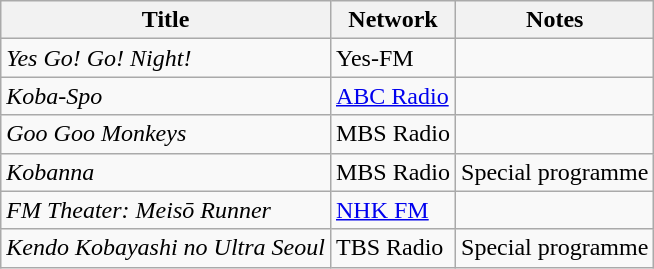<table class="wikitable">
<tr>
<th>Title</th>
<th>Network</th>
<th>Notes</th>
</tr>
<tr>
<td><em>Yes Go! Go! Night!</em></td>
<td>Yes-FM</td>
<td></td>
</tr>
<tr>
<td><em>Koba-Spo</em></td>
<td><a href='#'>ABC Radio</a></td>
<td></td>
</tr>
<tr>
<td><em>Goo Goo Monkeys</em></td>
<td>MBS Radio</td>
<td></td>
</tr>
<tr>
<td><em>Kobanna</em></td>
<td>MBS Radio</td>
<td>Special programme</td>
</tr>
<tr>
<td><em>FM Theater: Meisō Runner</em></td>
<td><a href='#'>NHK FM</a></td>
<td></td>
</tr>
<tr>
<td><em>Kendo Kobayashi no Ultra Seoul</em></td>
<td>TBS Radio</td>
<td>Special programme</td>
</tr>
</table>
